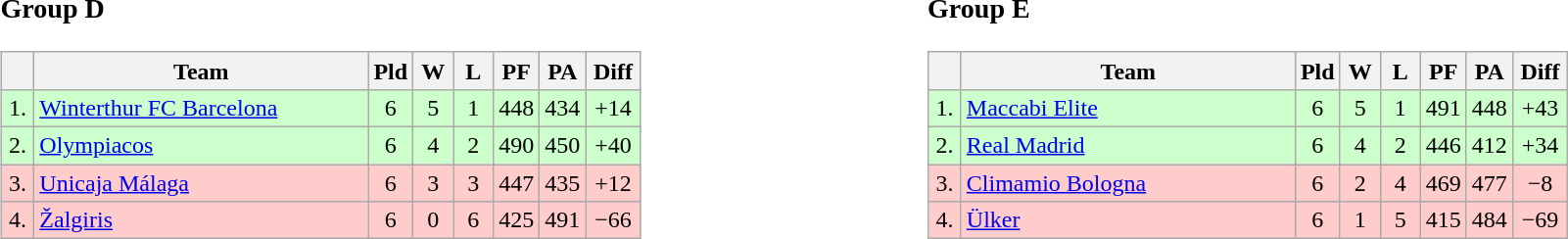<table>
<tr>
<td style="vertical-align:top; width:33%;"><br><h3>Group D</h3><table class=wikitable style="text-align:center">
<tr>
<th width=15></th>
<th width=220>Team</th>
<th width=20>Pld</th>
<th width=20>W</th>
<th width=20>L</th>
<th width=20>PF</th>
<th width=20>PA</th>
<th width=30>Diff</th>
</tr>
<tr bgcolor=ccffcc>
<td>1.</td>
<td align=left> <a href='#'>Winterthur FC Barcelona</a></td>
<td>6</td>
<td>5</td>
<td>1</td>
<td>448</td>
<td>434</td>
<td>+14</td>
</tr>
<tr bgcolor=ccffcc>
<td>2.</td>
<td align=left> <a href='#'>Olympiacos</a></td>
<td>6</td>
<td>4</td>
<td>2</td>
<td>490</td>
<td>450</td>
<td>+40</td>
</tr>
<tr bgcolor=ffcccc>
<td>3.</td>
<td align=left> <a href='#'>Unicaja Málaga</a></td>
<td>6</td>
<td>3</td>
<td>3</td>
<td>447</td>
<td>435</td>
<td>+12</td>
</tr>
<tr bgcolor=ffcccc>
<td>4.</td>
<td align=left> <a href='#'>Žalgiris</a></td>
<td>6</td>
<td>0</td>
<td>6</td>
<td>425</td>
<td>491</td>
<td>−66</td>
</tr>
</table>
</td>
<td style="vertical-align:top; width:33%;"><br><h3>Group E</h3><table class=wikitable style="text-align:center">
<tr>
<th width=15></th>
<th width=220>Team</th>
<th width=20>Pld</th>
<th width=20>W</th>
<th width=20>L</th>
<th width=20>PF</th>
<th width=20>PA</th>
<th width=30>Diff</th>
</tr>
<tr bgcolor=ccffcc>
<td>1.</td>
<td align=left> <a href='#'>Maccabi Elite</a></td>
<td>6</td>
<td>5</td>
<td>1</td>
<td>491</td>
<td>448</td>
<td>+43</td>
</tr>
<tr bgcolor=ccffcc>
<td>2.</td>
<td align=left> <a href='#'>Real Madrid</a></td>
<td>6</td>
<td>4</td>
<td>2</td>
<td>446</td>
<td>412</td>
<td>+34</td>
</tr>
<tr bgcolor=ffcccc>
<td>3.</td>
<td align=left> <a href='#'>Climamio Bologna</a></td>
<td>6</td>
<td>2</td>
<td>4</td>
<td>469</td>
<td>477</td>
<td>−8</td>
</tr>
<tr bgcolor=ffcccc>
<td>4.</td>
<td align=left> <a href='#'>Ülker</a></td>
<td>6</td>
<td>1</td>
<td>5</td>
<td>415</td>
<td>484</td>
<td>−69</td>
</tr>
</table>
</td>
</tr>
</table>
